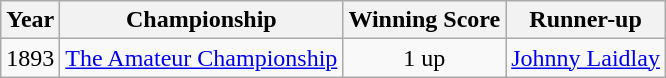<table class="wikitable">
<tr>
<th>Year</th>
<th>Championship</th>
<th>Winning Score</th>
<th>Runner-up</th>
</tr>
<tr>
<td>1893</td>
<td><a href='#'>The Amateur Championship</a></td>
<td align=center>1 up</td>
<td> <a href='#'>Johnny Laidlay</a></td>
</tr>
</table>
